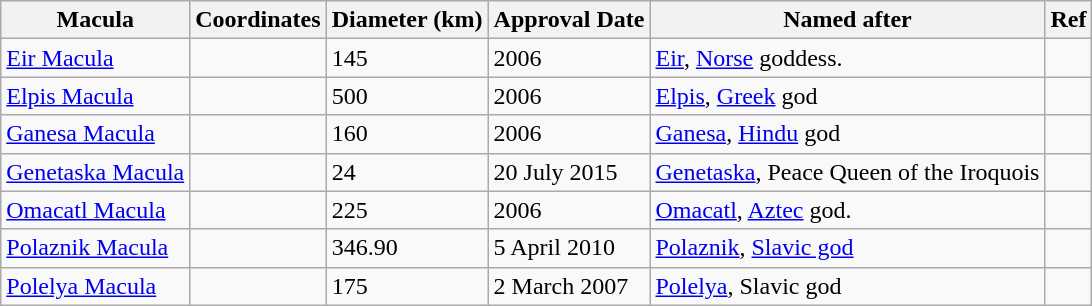<table class="wikitable">
<tr>
<th>Macula</th>
<th>Coordinates</th>
<th>Diameter (km)</th>
<th>Approval Date</th>
<th>Named after</th>
<th>Ref</th>
</tr>
<tr>
<td><a href='#'>Eir Macula</a></td>
<td></td>
<td>145</td>
<td>2006</td>
<td><a href='#'>Eir</a>, <a href='#'>Norse</a> goddess.</td>
<td></td>
</tr>
<tr>
<td><a href='#'>Elpis Macula</a></td>
<td></td>
<td>500</td>
<td>2006</td>
<td><a href='#'>Elpis</a>, <a href='#'>Greek</a> god</td>
<td></td>
</tr>
<tr>
<td><a href='#'>Ganesa Macula</a></td>
<td></td>
<td>160</td>
<td>2006</td>
<td><a href='#'>Ganesa</a>, <a href='#'>Hindu</a> god</td>
<td></td>
</tr>
<tr>
<td><a href='#'>Genetaska Macula</a></td>
<td></td>
<td>24</td>
<td>20 July 2015</td>
<td><a href='#'>Genetaska</a>, Peace Queen of the Iroquois</td>
<td></td>
</tr>
<tr>
<td><a href='#'>Omacatl Macula</a></td>
<td></td>
<td>225</td>
<td>2006</td>
<td><a href='#'>Omacatl</a>, <a href='#'>Aztec</a> god.</td>
<td></td>
</tr>
<tr>
<td><a href='#'>Polaznik Macula</a></td>
<td></td>
<td>346.90</td>
<td>5 April 2010</td>
<td><a href='#'>Polaznik</a>, <a href='#'>Slavic god</a></td>
<td></td>
</tr>
<tr>
<td><a href='#'>Polelya Macula</a></td>
<td></td>
<td>175</td>
<td>2 March 2007</td>
<td><a href='#'>Polelya</a>, Slavic god</td>
<td></td>
</tr>
</table>
